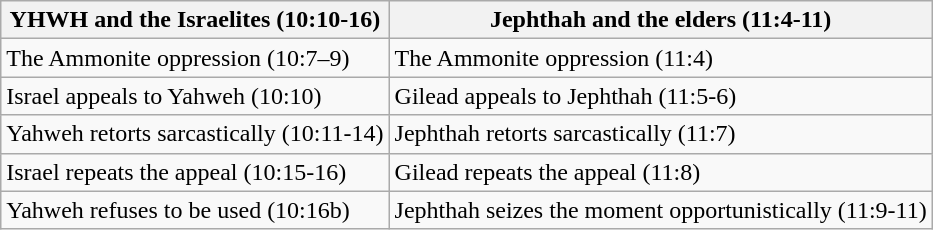<table class=wikitable>
<tr>
<th>YHWH and the Israelites (10:10-16)</th>
<th>Jephthah and the elders (11:4-11)</th>
</tr>
<tr>
<td>The Ammonite oppression (10:7–9)</td>
<td>The Ammonite oppression (11:4)</td>
</tr>
<tr>
<td>Israel appeals to Yahweh (10:10)</td>
<td>Gilead appeals to Jephthah (11:5-6)</td>
</tr>
<tr>
<td>Yahweh retorts sarcastically (10:11-14)</td>
<td>Jephthah retorts sarcastically (11:7)</td>
</tr>
<tr>
<td>Israel repeats the appeal (10:15-16)</td>
<td>Gilead repeats the appeal (11:8)</td>
</tr>
<tr>
<td>Yahweh refuses to be used (10:16b)</td>
<td>Jephthah seizes the moment opportunistically (11:9-11)</td>
</tr>
</table>
